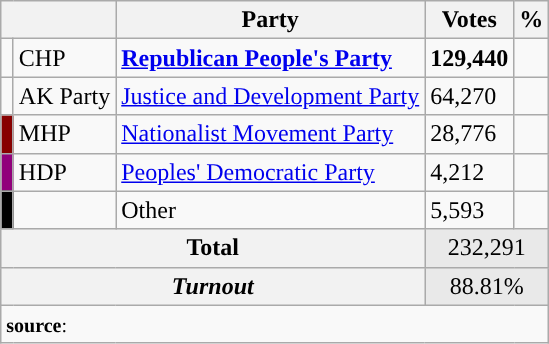<table class="wikitable">
<tr>
<th colspan="2" align="center"></th>
<th align="center">Party</th>
<th align="center">Votes</th>
<th align="center">%</th>
</tr>
<tr align="left">
<td></td>
<td>CHP</td>
<td><strong><a href='#'>Republican People's Party</a></strong></td>
<td><strong>129,440</strong></td>
<td><strong></strong></td>
</tr>
<tr align="left">
<td></td>
<td>AK Party</td>
<td><a href='#'>Justice and Development Party</a></td>
<td>64,270</td>
<td></td>
</tr>
<tr align="left">
<td bgcolor="#870000" width="1"></td>
<td>MHP</td>
<td><a href='#'>Nationalist Movement Party</a></td>
<td>28,776</td>
<td></td>
</tr>
<tr align="left">
<td bgcolor="#91007B" width="1"></td>
<td>HDP</td>
<td><a href='#'>Peoples' Democratic Party</a></td>
<td>4,212</td>
<td></td>
</tr>
<tr align="left">
<td bgcolor=" " width="1"></td>
<td></td>
<td>Other</td>
<td>5,593</td>
<td></td>
</tr>
<tr align="left" style="background-color:#E9E9E9">
<th colspan="3" align="center"><strong>Total</strong></th>
<td colspan="5" align="center">232,291</td>
</tr>
<tr align="left" style="background-color:#E9E9E9">
<th colspan="3" align="center"><em>Turnout</em></th>
<td colspan="5" align="center">88.81%</td>
</tr>
<tr>
<td colspan="9" align="left"><small><strong>source</strong>: </small></td>
</tr>
</table>
